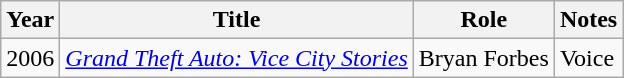<table class="wikitable">
<tr>
<th>Year</th>
<th>Title</th>
<th>Role</th>
<th>Notes</th>
</tr>
<tr>
<td>2006</td>
<td><em><a href='#'>Grand Theft Auto: Vice City Stories</a></em></td>
<td>Bryan Forbes</td>
<td>Voice</td>
</tr>
</table>
